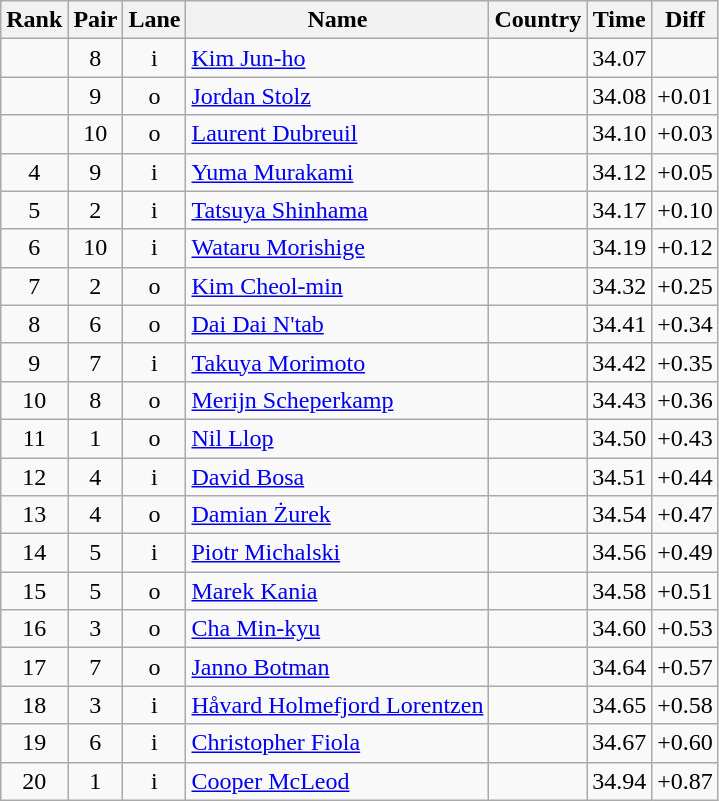<table class="wikitable sortable" style="text-align:center">
<tr>
<th>Rank</th>
<th>Pair</th>
<th>Lane</th>
<th>Name</th>
<th>Country</th>
<th>Time</th>
<th>Diff</th>
</tr>
<tr>
<td></td>
<td>8</td>
<td>i</td>
<td align=left><a href='#'>Kim Jun-ho</a></td>
<td align=left></td>
<td>34.07</td>
<td></td>
</tr>
<tr>
<td></td>
<td>9</td>
<td>o</td>
<td align=left><a href='#'>Jordan Stolz</a></td>
<td align=left></td>
<td>34.08</td>
<td>+0.01</td>
</tr>
<tr>
<td></td>
<td>10</td>
<td>o</td>
<td align=left><a href='#'>Laurent Dubreuil</a></td>
<td align=left></td>
<td>34.10</td>
<td>+0.03</td>
</tr>
<tr>
<td>4</td>
<td>9</td>
<td>i</td>
<td align=left><a href='#'>Yuma Murakami</a></td>
<td align=left></td>
<td>34.12</td>
<td>+0.05</td>
</tr>
<tr>
<td>5</td>
<td>2</td>
<td>i</td>
<td align=left><a href='#'>Tatsuya Shinhama</a></td>
<td align=left></td>
<td>34.17</td>
<td>+0.10</td>
</tr>
<tr>
<td>6</td>
<td>10</td>
<td>i</td>
<td align=left><a href='#'>Wataru Morishige</a></td>
<td align=left></td>
<td>34.19</td>
<td>+0.12</td>
</tr>
<tr>
<td>7</td>
<td>2</td>
<td>o</td>
<td align=left><a href='#'>Kim Cheol-min</a></td>
<td align=left></td>
<td>34.32</td>
<td>+0.25</td>
</tr>
<tr>
<td>8</td>
<td>6</td>
<td>o</td>
<td align=left><a href='#'>Dai Dai N'tab</a></td>
<td align=left></td>
<td>34.41</td>
<td>+0.34</td>
</tr>
<tr>
<td>9</td>
<td>7</td>
<td>i</td>
<td align=left><a href='#'>Takuya Morimoto</a></td>
<td align=left></td>
<td>34.42</td>
<td>+0.35</td>
</tr>
<tr>
<td>10</td>
<td>8</td>
<td>o</td>
<td align=left><a href='#'>Merijn Scheperkamp</a></td>
<td align=left></td>
<td>34.43</td>
<td>+0.36</td>
</tr>
<tr>
<td>11</td>
<td>1</td>
<td>o</td>
<td align=left><a href='#'>Nil Llop</a></td>
<td align=left></td>
<td>34.50</td>
<td>+0.43</td>
</tr>
<tr>
<td>12</td>
<td>4</td>
<td>i</td>
<td align=left><a href='#'>David Bosa</a></td>
<td align=left></td>
<td>34.51</td>
<td>+0.44</td>
</tr>
<tr>
<td>13</td>
<td>4</td>
<td>o</td>
<td align=left><a href='#'>Damian Żurek</a></td>
<td align=left></td>
<td>34.54</td>
<td>+0.47</td>
</tr>
<tr>
<td>14</td>
<td>5</td>
<td>i</td>
<td align=left><a href='#'>Piotr Michalski</a></td>
<td align=left></td>
<td>34.56</td>
<td>+0.49</td>
</tr>
<tr>
<td>15</td>
<td>5</td>
<td>o</td>
<td align=left><a href='#'>Marek Kania</a></td>
<td align=left></td>
<td>34.58</td>
<td>+0.51</td>
</tr>
<tr>
<td>16</td>
<td>3</td>
<td>o</td>
<td align=left><a href='#'>Cha Min-kyu</a></td>
<td align=left></td>
<td>34.60</td>
<td>+0.53</td>
</tr>
<tr>
<td>17</td>
<td>7</td>
<td>o</td>
<td align=left><a href='#'>Janno Botman</a></td>
<td align=left></td>
<td>34.64</td>
<td>+0.57</td>
</tr>
<tr>
<td>18</td>
<td>3</td>
<td>i</td>
<td align=left><a href='#'>Håvard Holmefjord Lorentzen</a></td>
<td align=left></td>
<td>34.65</td>
<td>+0.58</td>
</tr>
<tr>
<td>19</td>
<td>6</td>
<td>i</td>
<td align=left><a href='#'>Christopher Fiola</a></td>
<td align=left></td>
<td>34.67</td>
<td>+0.60</td>
</tr>
<tr>
<td>20</td>
<td>1</td>
<td>i</td>
<td align=left><a href='#'>Cooper McLeod</a></td>
<td align=left></td>
<td>34.94</td>
<td>+0.87</td>
</tr>
</table>
